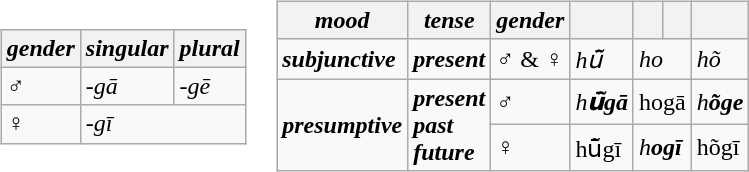<table>
<tr>
<td><br><table class="wikitable">
<tr>
<th><em>gender</em></th>
<th><em>singular</em></th>
<th><em>plural</em></th>
</tr>
<tr>
<td>♂</td>
<td><em>-gā</em></td>
<td><em>-gē</em></td>
</tr>
<tr>
<td>♀</td>
<td colspan="2"><em>-gī</em></td>
</tr>
</table>
</td>
<td><br><table class="wikitable">
<tr>
<th><em>mood</em></th>
<th><em>tense</em></th>
<th><em>gender</em></th>
<th></th>
<th></th>
<th></th>
<th></th>
</tr>
<tr>
<td><strong><em>subjunctive</em></strong></td>
<td><strong><em>present</em></strong></td>
<td>♂ & ♀</td>
<td><em>hū̃</em></td>
<td colspan="2"><em>ho</em></td>
<td><em>hõ</em></td>
</tr>
<tr>
<td rowspan="2"><strong><em>presumptive</em></strong></td>
<td rowspan="2"><strong><em>present</em></strong><br><strong><em>past</em></strong><br><strong><em>future</em></strong></td>
<td>♂</td>
<td><em>h<strong>ū̃gā<strong><em></td>
<td colspan="2"></em>h</strong>ogā</em></strong></td>
<td><em>h<strong>õge<strong><em></td>
</tr>
<tr>
<td>♀</td>
<td></em>h</strong>ū̃gī</em></strong></td>
<td colspan="2"><em>h<strong>ogī<strong><em></td>
<td></em>h</strong>õgī</em></strong></td>
</tr>
</table>
</td>
</tr>
</table>
